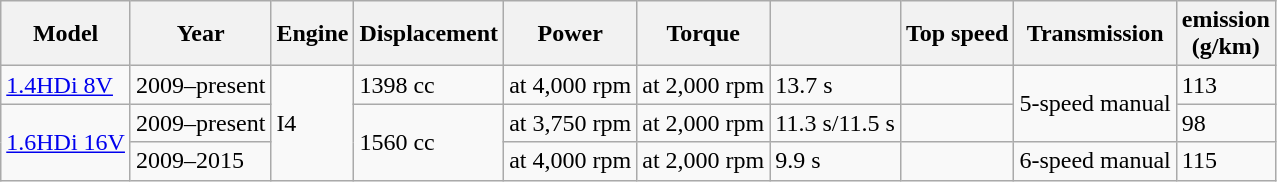<table class="wikitable">
<tr>
<th>Model</th>
<th>Year</th>
<th>Engine</th>
<th>Displacement</th>
<th>Power</th>
<th>Torque</th>
<th></th>
<th>Top speed</th>
<th>Transmission</th>
<th> emission<br>(g/km)</th>
</tr>
<tr>
<td><a href='#'>1.4HDi 8V</a></td>
<td>2009–present</td>
<td rowspan=3>I4</td>
<td>1398 cc</td>
<td> at 4,000 rpm</td>
<td> at 2,000 rpm</td>
<td>13.7 s</td>
<td></td>
<td rowspan=2>5-speed manual</td>
<td>113</td>
</tr>
<tr>
<td rowspan=2><a href='#'>1.6HDi 16V</a></td>
<td>2009–present</td>
<td rowspan=2>1560 cc</td>
<td> at 3,750 rpm</td>
<td> at 2,000 rpm</td>
<td>11.3 s/11.5 s</td>
<td></td>
<td>98</td>
</tr>
<tr>
<td>2009–2015</td>
<td> at 4,000 rpm</td>
<td> at 2,000 rpm</td>
<td>9.9 s</td>
<td></td>
<td>6-speed manual</td>
<td>115</td>
</tr>
</table>
